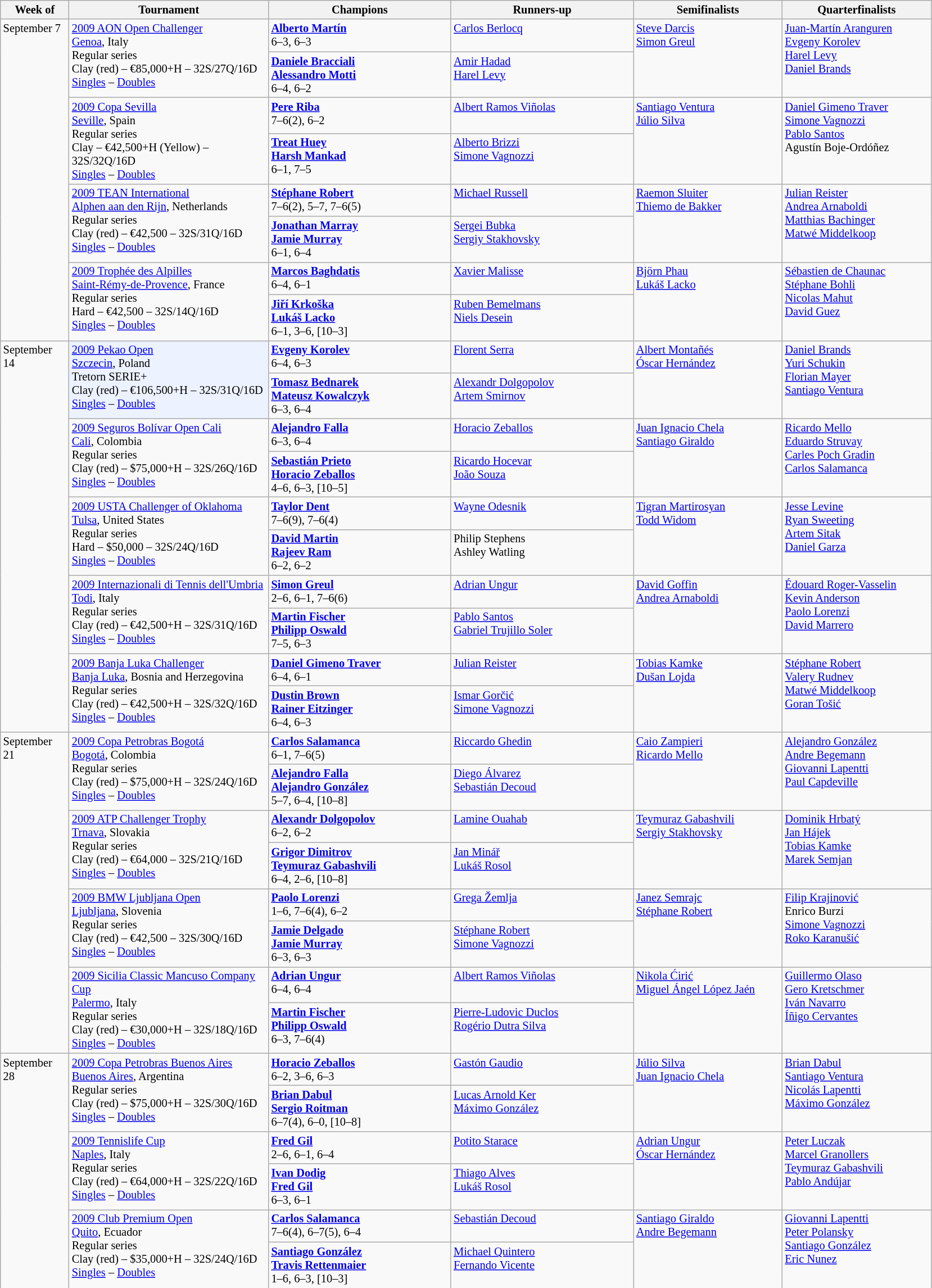<table class="wikitable" style="font-size:85%;">
<tr>
<th width="75">Week of</th>
<th width="230">Tournament</th>
<th width="210">Champions</th>
<th width="210">Runners-up</th>
<th width="170">Semifinalists</th>
<th width="170">Quarterfinalists</th>
</tr>
<tr valign=top>
<td rowspan=8>September 7</td>
<td rowspan=2><a href='#'>2009 AON Open Challenger</a><br> <a href='#'>Genoa</a>, Italy<br>Regular series<br>Clay (red) – €85,000+H – 32S/27Q/16D<br><a href='#'>Singles</a> – <a href='#'>Doubles</a></td>
<td> <strong><a href='#'>Alberto Martín</a></strong><br>6–3, 6–3</td>
<td> <a href='#'>Carlos Berlocq</a></td>
<td rowspan=2> <a href='#'>Steve Darcis</a><br> <a href='#'>Simon Greul</a></td>
<td rowspan=2> <a href='#'>Juan-Martín Aranguren</a><br> <a href='#'>Evgeny Korolev</a><br> <a href='#'>Harel Levy</a><br> <a href='#'>Daniel Brands</a></td>
</tr>
<tr valign=top>
<td> <strong><a href='#'>Daniele Bracciali</a></strong><br> <strong><a href='#'>Alessandro Motti</a></strong><br>6–4, 6–2</td>
<td> <a href='#'>Amir Hadad</a><br> <a href='#'>Harel Levy</a></td>
</tr>
<tr valign=top>
<td rowspan=2><a href='#'>2009 Copa Sevilla</a><br> <a href='#'>Seville</a>, Spain<br>Regular series<br>Clay – €42,500+H (Yellow) – 32S/32Q/16D<br><a href='#'>Singles</a> – <a href='#'>Doubles</a></td>
<td> <strong><a href='#'>Pere Riba</a></strong><br>7–6(2), 6–2</td>
<td> <a href='#'>Albert Ramos Viñolas</a></td>
<td rowspan=2> <a href='#'>Santiago Ventura</a><br> <a href='#'>Júlio Silva</a></td>
<td rowspan=2> <a href='#'>Daniel Gimeno Traver</a><br> <a href='#'>Simone Vagnozzi</a><br> <a href='#'>Pablo Santos</a><br> Agustín Boje-Ordóñez</td>
</tr>
<tr valign=top>
<td> <strong><a href='#'>Treat Huey</a></strong><br> <strong><a href='#'>Harsh Mankad</a></strong><br>6–1, 7–5</td>
<td> <a href='#'>Alberto Brizzi</a><br> <a href='#'>Simone Vagnozzi</a></td>
</tr>
<tr valign=top>
<td rowspan=2><a href='#'>2009 TEAN International</a><br> <a href='#'>Alphen aan den Rijn</a>, Netherlands<br>Regular series<br>Clay (red) – €42,500 – 32S/31Q/16D<br><a href='#'>Singles</a> – <a href='#'>Doubles</a></td>
<td> <strong><a href='#'>Stéphane Robert</a></strong><br>7–6(2), 5–7, 7–6(5)</td>
<td> <a href='#'>Michael Russell</a></td>
<td rowspan=2> <a href='#'>Raemon Sluiter</a><br> <a href='#'>Thiemo de Bakker</a></td>
<td rowspan=2> <a href='#'>Julian Reister</a><br> <a href='#'>Andrea Arnaboldi</a><br> <a href='#'>Matthias Bachinger</a><br> <a href='#'>Matwé Middelkoop</a></td>
</tr>
<tr valign=top>
<td> <strong><a href='#'>Jonathan Marray</a></strong><br> <strong><a href='#'>Jamie Murray</a></strong><br>6–1, 6–4</td>
<td> <a href='#'>Sergei Bubka</a><br> <a href='#'>Sergiy Stakhovsky</a></td>
</tr>
<tr valign=top>
<td rowspan=2><a href='#'>2009 Trophée des Alpilles</a><br> <a href='#'>Saint-Rémy-de-Provence</a>, France<br>Regular series<br>Hard – €42,500 – 32S/14Q/16D<br><a href='#'>Singles</a> – <a href='#'>Doubles</a></td>
<td> <strong><a href='#'>Marcos Baghdatis</a></strong><br>6–4, 6–1</td>
<td> <a href='#'>Xavier Malisse</a></td>
<td rowspan=2> <a href='#'>Björn Phau</a><br> <a href='#'>Lukáš Lacko</a></td>
<td rowspan=2> <a href='#'>Sébastien de Chaunac</a><br> <a href='#'>Stéphane Bohli</a><br> <a href='#'>Nicolas Mahut</a><br> <a href='#'>David Guez</a></td>
</tr>
<tr valign=top>
<td> <strong><a href='#'>Jiří Krkoška</a></strong><br> <strong><a href='#'>Lukáš Lacko</a></strong><br>6–1, 3–6, [10–3]</td>
<td> <a href='#'>Ruben Bemelmans</a><br> <a href='#'>Niels Desein</a></td>
</tr>
<tr valign=top>
<td rowspan=10>September 14</td>
<td bgcolor="#ECF2FF" rowspan=2><a href='#'>2009 Pekao Open</a><br> <a href='#'>Szczecin</a>, Poland<br>Tretorn SERIE+<br>Clay (red) – €106,500+H – 32S/31Q/16D<br><a href='#'>Singles</a> – <a href='#'>Doubles</a></td>
<td> <strong><a href='#'>Evgeny Korolev</a></strong><br>6–4, 6–3</td>
<td> <a href='#'>Florent Serra</a></td>
<td rowspan=2> <a href='#'>Albert Montañés</a><br> <a href='#'>Óscar Hernández</a></td>
<td rowspan=2> <a href='#'>Daniel Brands</a><br> <a href='#'>Yuri Schukin</a><br> <a href='#'>Florian Mayer</a><br> <a href='#'>Santiago Ventura</a></td>
</tr>
<tr valign=top>
<td> <strong><a href='#'>Tomasz Bednarek</a></strong><br> <strong><a href='#'>Mateusz Kowalczyk</a></strong><br>6–3, 6–4</td>
<td> <a href='#'>Alexandr Dolgopolov</a><br> <a href='#'>Artem Smirnov</a></td>
</tr>
<tr valign=top>
<td rowspan=2><a href='#'>2009 Seguros Bolívar Open Cali</a><br> <a href='#'>Cali</a>, Colombia<br>Regular series<br>Clay (red) – $75,000+H – 32S/26Q/16D<br><a href='#'>Singles</a> – <a href='#'>Doubles</a></td>
<td> <strong><a href='#'>Alejandro Falla</a></strong><br>6–3, 6–4</td>
<td> <a href='#'>Horacio Zeballos</a></td>
<td rowspan=2> <a href='#'>Juan Ignacio Chela</a><br> <a href='#'>Santiago Giraldo</a></td>
<td rowspan=2> <a href='#'>Ricardo Mello</a><br> <a href='#'>Eduardo Struvay</a><br> <a href='#'>Carles Poch Gradin</a><br> <a href='#'>Carlos Salamanca</a></td>
</tr>
<tr valign=top>
<td> <strong><a href='#'>Sebastián Prieto</a></strong><br> <strong><a href='#'>Horacio Zeballos</a></strong><br>4–6, 6–3, [10–5]</td>
<td> <a href='#'>Ricardo Hocevar</a><br> <a href='#'>João Souza</a></td>
</tr>
<tr valign=top>
<td rowspan=2><a href='#'>2009 USTA Challenger of Oklahoma</a><br> <a href='#'>Tulsa</a>, United States<br>Regular series<br>Hard – $50,000 – 32S/24Q/16D<br><a href='#'>Singles</a> – <a href='#'>Doubles</a></td>
<td> <strong><a href='#'>Taylor Dent</a></strong><br>7–6(9), 7–6(4)</td>
<td> <a href='#'>Wayne Odesnik</a></td>
<td rowspan=2> <a href='#'>Tigran Martirosyan</a><br> <a href='#'>Todd Widom</a></td>
<td rowspan=2> <a href='#'>Jesse Levine</a><br> <a href='#'>Ryan Sweeting</a><br> <a href='#'>Artem Sitak</a><br> <a href='#'>Daniel Garza</a></td>
</tr>
<tr valign=top>
<td> <strong><a href='#'>David Martin</a></strong><br> <strong><a href='#'>Rajeev Ram</a></strong><br>6–2, 6–2</td>
<td> Philip Stephens<br> Ashley Watling</td>
</tr>
<tr valign=top>
<td rowspan=2><a href='#'>2009 Internazionali di Tennis dell'Umbria</a><br> <a href='#'>Todi</a>, Italy<br>Regular series<br>Clay (red) – €42,500+H – 32S/31Q/16D<br><a href='#'>Singles</a> – <a href='#'>Doubles</a></td>
<td> <strong><a href='#'>Simon Greul</a></strong><br>2–6, 6–1, 7–6(6)</td>
<td> <a href='#'>Adrian Ungur</a></td>
<td rowspan=2> <a href='#'>David Goffin</a><br>  <a href='#'>Andrea Arnaboldi</a></td>
<td rowspan=2> <a href='#'>Édouard Roger-Vasselin</a><br> <a href='#'>Kevin Anderson</a><br> <a href='#'>Paolo Lorenzi</a><br> <a href='#'>David Marrero</a></td>
</tr>
<tr valign=top>
<td> <strong><a href='#'>Martin Fischer</a></strong><br> <strong><a href='#'>Philipp Oswald</a></strong><br>7–5, 6–3</td>
<td> <a href='#'>Pablo Santos</a><br> <a href='#'>Gabriel Trujillo Soler</a></td>
</tr>
<tr valign=top>
<td rowspan=2><a href='#'>2009 Banja Luka Challenger</a><br> <a href='#'>Banja Luka</a>, Bosnia and Herzegovina<br>Regular series<br>Clay (red) – €42,500+H – 32S/32Q/16D<br><a href='#'>Singles</a> – <a href='#'>Doubles</a></td>
<td> <strong><a href='#'>Daniel Gimeno Traver</a></strong><br>6–4, 6–1</td>
<td> <a href='#'>Julian Reister</a></td>
<td rowspan=2> <a href='#'>Tobias Kamke</a><br> <a href='#'>Dušan Lojda</a></td>
<td rowspan=2> <a href='#'>Stéphane Robert</a><br> <a href='#'>Valery Rudnev</a><br> <a href='#'>Matwé Middelkoop</a><br> <a href='#'>Goran Tošić</a></td>
</tr>
<tr valign=top>
<td> <strong><a href='#'>Dustin Brown</a></strong><br> <strong><a href='#'>Rainer Eitzinger</a></strong><br>6–4, 6–3</td>
<td> <a href='#'>Ismar Gorčić</a> <br>  <a href='#'>Simone Vagnozzi</a></td>
</tr>
<tr valign=top>
<td rowspan=8>September 21</td>
<td rowspan=2><a href='#'>2009 Copa Petrobras Bogotá</a><br> <a href='#'>Bogotá</a>, Colombia<br>Regular series<br>Clay (red) – $75,000+H – 32S/24Q/16D<br><a href='#'>Singles</a> – <a href='#'>Doubles</a></td>
<td> <strong><a href='#'>Carlos Salamanca</a></strong><br>6–1, 7–6(5)</td>
<td> <a href='#'>Riccardo Ghedin</a></td>
<td rowspan=2> <a href='#'>Caio Zampieri</a><br> <a href='#'>Ricardo Mello</a></td>
<td rowspan=2> <a href='#'>Alejandro González</a><br> <a href='#'>Andre Begemann</a><br> <a href='#'>Giovanni Lapentti</a><br> <a href='#'>Paul Capdeville</a></td>
</tr>
<tr valign=top>
<td> <strong><a href='#'>Alejandro Falla</a></strong><br> <strong><a href='#'>Alejandro González</a></strong><br>5–7, 6–4, [10–8]</td>
<td> <a href='#'>Diego Álvarez</a><br> <a href='#'>Sebastián Decoud</a></td>
</tr>
<tr valign=top>
<td rowspan=2><a href='#'>2009 ATP Challenger Trophy</a><br> <a href='#'>Trnava</a>, Slovakia<br>Regular series<br>Clay (red) – €64,000 – 32S/21Q/16D<br><a href='#'>Singles</a> – <a href='#'>Doubles</a></td>
<td> <strong><a href='#'>Alexandr Dolgopolov</a></strong><br>6–2, 6–2</td>
<td> <a href='#'>Lamine Ouahab</a></td>
<td rowspan=2> <a href='#'>Teymuraz Gabashvili</a><br> <a href='#'>Sergiy Stakhovsky</a></td>
<td rowspan=2> <a href='#'>Dominik Hrbatý</a><br> <a href='#'>Jan Hájek</a><br> <a href='#'>Tobias Kamke</a><br> <a href='#'>Marek Semjan</a></td>
</tr>
<tr valign=top>
<td> <strong><a href='#'>Grigor Dimitrov</a></strong><br> <strong><a href='#'>Teymuraz Gabashvili</a></strong><br>6–4, 2–6, [10–8]</td>
<td> <a href='#'>Jan Minář</a><br> <a href='#'>Lukáš Rosol</a></td>
</tr>
<tr valign=top>
<td rowspan=2><a href='#'>2009 BMW Ljubljana Open</a><br> <a href='#'>Ljubljana</a>, Slovenia<br>Regular series<br>Clay (red) – €42,500 – 32S/30Q/16D<br><a href='#'>Singles</a> – <a href='#'>Doubles</a></td>
<td> <strong><a href='#'>Paolo Lorenzi</a></strong><br>1–6, 7–6(4), 6–2</td>
<td> <a href='#'>Grega Žemlja</a></td>
<td rowspan=2> <a href='#'>Janez Semrajc</a><br> <a href='#'>Stéphane Robert</a></td>
<td rowspan=2> <a href='#'>Filip Krajinović</a><br> Enrico Burzi<br> <a href='#'>Simone Vagnozzi</a><br>  <a href='#'>Roko Karanušić</a></td>
</tr>
<tr valign=top>
<td> <strong><a href='#'>Jamie Delgado</a></strong><br> <strong><a href='#'>Jamie Murray</a></strong><br>6–3, 6–3</td>
<td> <a href='#'>Stéphane Robert</a><br> <a href='#'>Simone Vagnozzi</a></td>
</tr>
<tr valign=top>
<td rowspan=2><a href='#'>2009 Sicilia Classic Mancuso Company Cup</a><br> <a href='#'>Palermo</a>, Italy<br>Regular series<br>Clay (red) – €30,000+H – 32S/18Q/16D<br><a href='#'>Singles</a> – <a href='#'>Doubles</a></td>
<td> <strong><a href='#'>Adrian Ungur</a></strong><br>6–4, 6–4</td>
<td> <a href='#'>Albert Ramos Viñolas</a></td>
<td rowspan=2> <a href='#'>Nikola Ćirić</a><br> <a href='#'>Miguel Ángel López Jaén</a></td>
<td rowspan=2> <a href='#'>Guillermo Olaso</a><br> <a href='#'>Gero Kretschmer</a><br> <a href='#'>Iván Navarro</a><br> <a href='#'>Íñigo Cervantes</a></td>
</tr>
<tr valign=top>
<td> <strong><a href='#'>Martin Fischer</a></strong><br> <strong><a href='#'>Philipp Oswald</a></strong><br>6–3, 7–6(4)</td>
<td> <a href='#'>Pierre-Ludovic Duclos</a><br> <a href='#'>Rogério Dutra Silva</a></td>
</tr>
<tr valign=top>
<td rowspan=6>September 28</td>
<td rowspan=2><a href='#'>2009 Copa Petrobras Buenos Aires</a><br> <a href='#'>Buenos Aires</a>, Argentina<br>Regular series<br>Clay (red) – $75,000+H – 32S/30Q/16D<br><a href='#'>Singles</a> – <a href='#'>Doubles</a></td>
<td> <strong><a href='#'>Horacio Zeballos</a></strong><br>6–2, 3–6, 6–3</td>
<td> <a href='#'>Gastón Gaudio</a></td>
<td rowspan=2> <a href='#'>Júlio Silva</a><br> <a href='#'>Juan Ignacio Chela</a></td>
<td rowspan=2> <a href='#'>Brian Dabul</a><br> <a href='#'>Santiago Ventura</a><br> <a href='#'>Nicolás Lapentti</a><br>  <a href='#'>Máximo González</a></td>
</tr>
<tr valign=top>
<td> <strong><a href='#'>Brian Dabul</a></strong><br> <strong><a href='#'>Sergio Roitman</a></strong><br>6–7(4), 6–0, [10–8]</td>
<td> <a href='#'>Lucas Arnold Ker</a><br> <a href='#'>Máximo González</a></td>
</tr>
<tr valign=top>
<td rowspan=2><a href='#'>2009 Tennislife Cup</a><br> <a href='#'>Naples</a>, Italy<br>Regular series<br>Clay (red) – €64,000+H – 32S/22Q/16D<br><a href='#'>Singles</a> – <a href='#'>Doubles</a></td>
<td> <strong><a href='#'>Fred Gil</a></strong><br>2–6, 6–1, 6–4</td>
<td> <a href='#'>Potito Starace</a></td>
<td rowspan=2> <a href='#'>Adrian Ungur</a><br>  <a href='#'>Óscar Hernández</a></td>
<td rowspan=2> <a href='#'>Peter Luczak</a><br> <a href='#'>Marcel Granollers</a><br> <a href='#'>Teymuraz Gabashvili</a><br> <a href='#'>Pablo Andújar</a></td>
</tr>
<tr valign=top>
<td> <strong><a href='#'>Ivan Dodig</a></strong><br> <strong><a href='#'>Fred Gil</a></strong><br>6–3, 6–1</td>
<td> <a href='#'>Thiago Alves</a><br> <a href='#'>Lukáš Rosol</a></td>
</tr>
<tr valign=top>
<td rowspan=2><a href='#'>2009 Club Premium Open</a><br> <a href='#'>Quito</a>, Ecuador<br>Regular series<br>Clay (red) – $35,000+H – 32S/24Q/16D<br><a href='#'>Singles</a> – <a href='#'>Doubles</a></td>
<td> <strong><a href='#'>Carlos Salamanca</a></strong><br>7–6(4), 6–7(5), 6–4</td>
<td> <a href='#'>Sebastián Decoud</a></td>
<td rowspan=2> <a href='#'>Santiago Giraldo</a><br> <a href='#'>Andre Begemann</a></td>
<td rowspan=2> <a href='#'>Giovanni Lapentti</a><br> <a href='#'>Peter Polansky</a><br> <a href='#'>Santiago González</a><br> <a href='#'>Eric Nunez</a></td>
</tr>
<tr valign=top>
<td> <strong><a href='#'>Santiago González</a></strong><br> <strong><a href='#'>Travis Rettenmaier</a></strong><br>1–6, 6–3, [10–3]</td>
<td> <a href='#'>Michael Quintero</a><br> <a href='#'>Fernando Vicente</a></td>
</tr>
</table>
